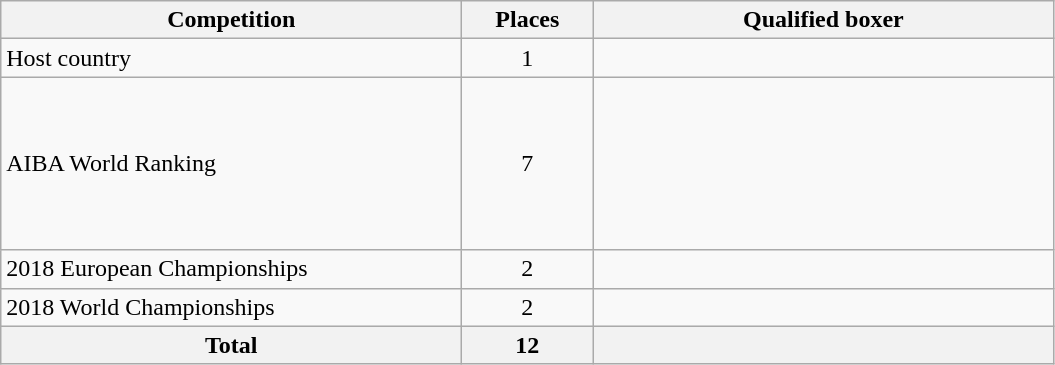<table class=wikitable>
<tr>
<th width=300>Competition</th>
<th width=80>Places</th>
<th width=300>Qualified boxer</th>
</tr>
<tr>
<td>Host country</td>
<td align="center">1</td>
<td></td>
</tr>
<tr>
<td>AIBA World Ranking</td>
<td align="center">7</td>
<td><br><br><br><br><br><br></td>
</tr>
<tr>
<td>2018 European Championships</td>
<td align="center">2</td>
<td><br></td>
</tr>
<tr>
<td>2018 World Championships</td>
<td align="center">2</td>
<td><br></td>
</tr>
<tr>
<th>Total</th>
<th>12</th>
<th></th>
</tr>
</table>
